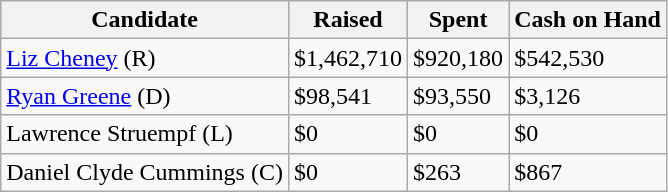<table class="wikitable sortable">
<tr>
<th>Candidate</th>
<th>Raised</th>
<th>Spent</th>
<th>Cash on Hand</th>
</tr>
<tr>
<td><a href='#'>Liz Cheney</a> (R)</td>
<td>$1,462,710</td>
<td>$920,180</td>
<td>$542,530</td>
</tr>
<tr>
<td><a href='#'>Ryan Greene</a> (D)</td>
<td>$98,541</td>
<td>$93,550</td>
<td>$3,126</td>
</tr>
<tr>
<td>Lawrence Struempf (L)</td>
<td>$0</td>
<td>$0</td>
<td>$0</td>
</tr>
<tr>
<td>Daniel Clyde Cummings (C)</td>
<td>$0</td>
<td>$263</td>
<td>$867</td>
</tr>
</table>
